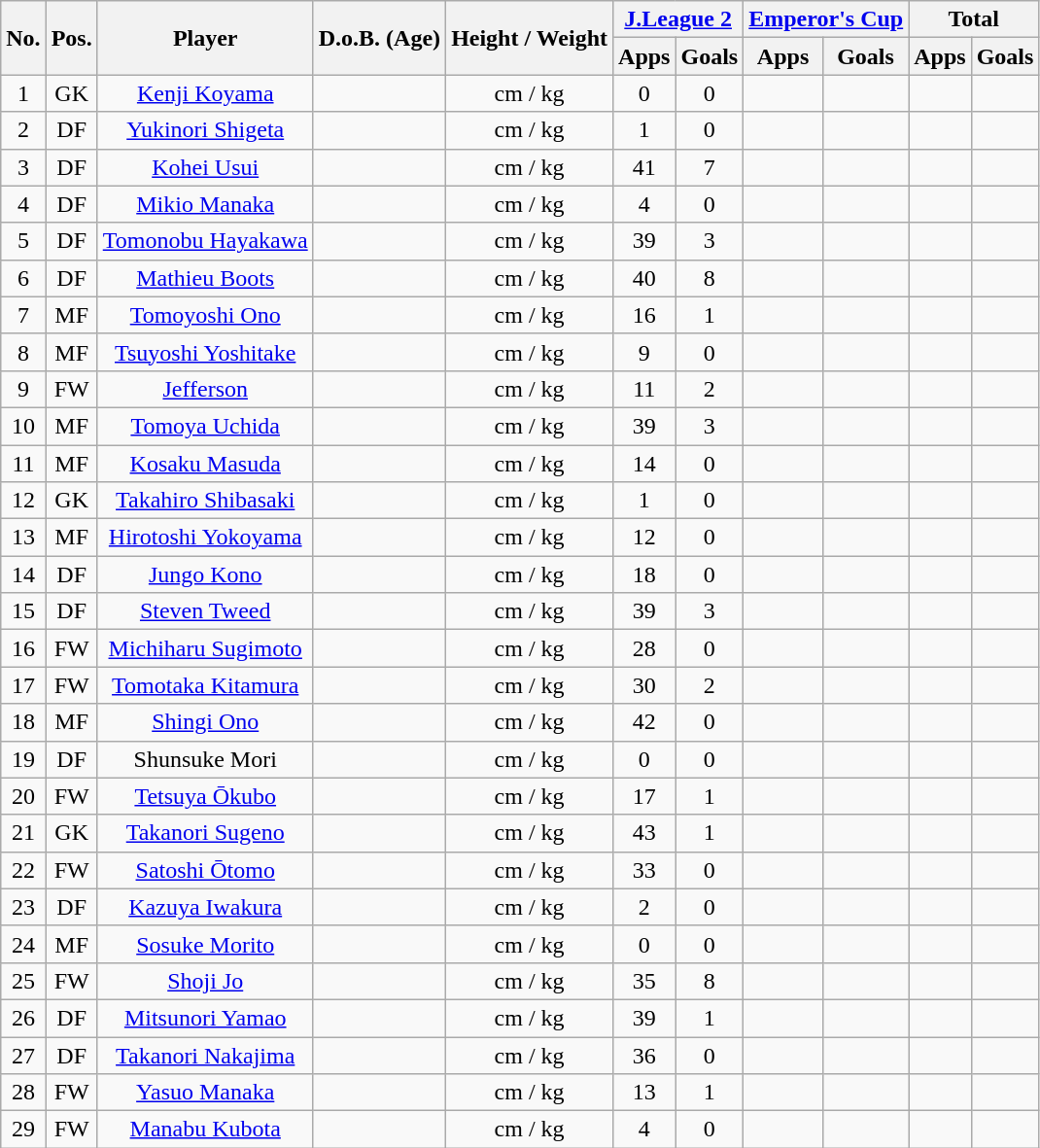<table class="wikitable" style="text-align:center;">
<tr>
<th rowspan="2">No.</th>
<th rowspan="2">Pos.</th>
<th rowspan="2">Player</th>
<th rowspan="2">D.o.B. (Age)</th>
<th rowspan="2">Height / Weight</th>
<th colspan="2"><a href='#'>J.League 2</a></th>
<th colspan="2"><a href='#'>Emperor's Cup</a></th>
<th colspan="2">Total</th>
</tr>
<tr>
<th>Apps</th>
<th>Goals</th>
<th>Apps</th>
<th>Goals</th>
<th>Apps</th>
<th>Goals</th>
</tr>
<tr>
<td>1</td>
<td>GK</td>
<td><a href='#'>Kenji Koyama</a></td>
<td></td>
<td>cm / kg</td>
<td>0</td>
<td>0</td>
<td></td>
<td></td>
<td></td>
<td></td>
</tr>
<tr>
<td>2</td>
<td>DF</td>
<td><a href='#'>Yukinori Shigeta</a></td>
<td></td>
<td>cm / kg</td>
<td>1</td>
<td>0</td>
<td></td>
<td></td>
<td></td>
<td></td>
</tr>
<tr>
<td>3</td>
<td>DF</td>
<td><a href='#'>Kohei Usui</a></td>
<td></td>
<td>cm / kg</td>
<td>41</td>
<td>7</td>
<td></td>
<td></td>
<td></td>
<td></td>
</tr>
<tr>
<td>4</td>
<td>DF</td>
<td><a href='#'>Mikio Manaka</a></td>
<td></td>
<td>cm / kg</td>
<td>4</td>
<td>0</td>
<td></td>
<td></td>
<td></td>
<td></td>
</tr>
<tr>
<td>5</td>
<td>DF</td>
<td><a href='#'>Tomonobu Hayakawa</a></td>
<td></td>
<td>cm / kg</td>
<td>39</td>
<td>3</td>
<td></td>
<td></td>
<td></td>
<td></td>
</tr>
<tr>
<td>6</td>
<td>DF</td>
<td><a href='#'>Mathieu Boots</a></td>
<td></td>
<td>cm / kg</td>
<td>40</td>
<td>8</td>
<td></td>
<td></td>
<td></td>
<td></td>
</tr>
<tr>
<td>7</td>
<td>MF</td>
<td><a href='#'>Tomoyoshi Ono</a></td>
<td></td>
<td>cm / kg</td>
<td>16</td>
<td>1</td>
<td></td>
<td></td>
<td></td>
<td></td>
</tr>
<tr>
<td>8</td>
<td>MF</td>
<td><a href='#'>Tsuyoshi Yoshitake</a></td>
<td></td>
<td>cm / kg</td>
<td>9</td>
<td>0</td>
<td></td>
<td></td>
<td></td>
<td></td>
</tr>
<tr>
<td>9</td>
<td>FW</td>
<td><a href='#'>Jefferson</a></td>
<td></td>
<td>cm / kg</td>
<td>11</td>
<td>2</td>
<td></td>
<td></td>
<td></td>
<td></td>
</tr>
<tr>
<td>10</td>
<td>MF</td>
<td><a href='#'>Tomoya Uchida</a></td>
<td></td>
<td>cm / kg</td>
<td>39</td>
<td>3</td>
<td></td>
<td></td>
<td></td>
<td></td>
</tr>
<tr>
<td>11</td>
<td>MF</td>
<td><a href='#'>Kosaku Masuda</a></td>
<td></td>
<td>cm / kg</td>
<td>14</td>
<td>0</td>
<td></td>
<td></td>
<td></td>
<td></td>
</tr>
<tr>
<td>12</td>
<td>GK</td>
<td><a href='#'>Takahiro Shibasaki</a></td>
<td></td>
<td>cm / kg</td>
<td>1</td>
<td>0</td>
<td></td>
<td></td>
<td></td>
<td></td>
</tr>
<tr>
<td>13</td>
<td>MF</td>
<td><a href='#'>Hirotoshi Yokoyama</a></td>
<td></td>
<td>cm / kg</td>
<td>12</td>
<td>0</td>
<td></td>
<td></td>
<td></td>
<td></td>
</tr>
<tr>
<td>14</td>
<td>DF</td>
<td><a href='#'>Jungo Kono</a></td>
<td></td>
<td>cm / kg</td>
<td>18</td>
<td>0</td>
<td></td>
<td></td>
<td></td>
<td></td>
</tr>
<tr>
<td>15</td>
<td>DF</td>
<td><a href='#'>Steven Tweed</a></td>
<td></td>
<td>cm / kg</td>
<td>39</td>
<td>3</td>
<td></td>
<td></td>
<td></td>
<td></td>
</tr>
<tr>
<td>16</td>
<td>FW</td>
<td><a href='#'>Michiharu Sugimoto</a></td>
<td></td>
<td>cm / kg</td>
<td>28</td>
<td>0</td>
<td></td>
<td></td>
<td></td>
<td></td>
</tr>
<tr>
<td>17</td>
<td>FW</td>
<td><a href='#'>Tomotaka Kitamura</a></td>
<td></td>
<td>cm / kg</td>
<td>30</td>
<td>2</td>
<td></td>
<td></td>
<td></td>
<td></td>
</tr>
<tr>
<td>18</td>
<td>MF</td>
<td><a href='#'>Shingi Ono</a></td>
<td></td>
<td>cm / kg</td>
<td>42</td>
<td>0</td>
<td></td>
<td></td>
<td></td>
<td></td>
</tr>
<tr>
<td>19</td>
<td>DF</td>
<td>Shunsuke Mori</td>
<td></td>
<td>cm / kg</td>
<td>0</td>
<td>0</td>
<td></td>
<td></td>
<td></td>
<td></td>
</tr>
<tr>
<td>20</td>
<td>FW</td>
<td><a href='#'>Tetsuya Ōkubo</a></td>
<td></td>
<td>cm / kg</td>
<td>17</td>
<td>1</td>
<td></td>
<td></td>
<td></td>
<td></td>
</tr>
<tr>
<td>21</td>
<td>GK</td>
<td><a href='#'>Takanori Sugeno</a></td>
<td></td>
<td>cm / kg</td>
<td>43</td>
<td>1</td>
<td></td>
<td></td>
<td></td>
<td></td>
</tr>
<tr>
<td>22</td>
<td>FW</td>
<td><a href='#'>Satoshi Ōtomo</a></td>
<td></td>
<td>cm / kg</td>
<td>33</td>
<td>0</td>
<td></td>
<td></td>
<td></td>
<td></td>
</tr>
<tr>
<td>23</td>
<td>DF</td>
<td><a href='#'>Kazuya Iwakura</a></td>
<td></td>
<td>cm / kg</td>
<td>2</td>
<td>0</td>
<td></td>
<td></td>
<td></td>
<td></td>
</tr>
<tr>
<td>24</td>
<td>MF</td>
<td><a href='#'>Sosuke Morito</a></td>
<td></td>
<td>cm / kg</td>
<td>0</td>
<td>0</td>
<td></td>
<td></td>
<td></td>
<td></td>
</tr>
<tr>
<td>25</td>
<td>FW</td>
<td><a href='#'>Shoji Jo</a></td>
<td></td>
<td>cm / kg</td>
<td>35</td>
<td>8</td>
<td></td>
<td></td>
<td></td>
<td></td>
</tr>
<tr>
<td>26</td>
<td>DF</td>
<td><a href='#'>Mitsunori Yamao</a></td>
<td></td>
<td>cm / kg</td>
<td>39</td>
<td>1</td>
<td></td>
<td></td>
<td></td>
<td></td>
</tr>
<tr>
<td>27</td>
<td>DF</td>
<td><a href='#'>Takanori Nakajima</a></td>
<td></td>
<td>cm / kg</td>
<td>36</td>
<td>0</td>
<td></td>
<td></td>
<td></td>
<td></td>
</tr>
<tr>
<td>28</td>
<td>FW</td>
<td><a href='#'>Yasuo Manaka</a></td>
<td></td>
<td>cm / kg</td>
<td>13</td>
<td>1</td>
<td></td>
<td></td>
<td></td>
<td></td>
</tr>
<tr>
<td>29</td>
<td>FW</td>
<td><a href='#'>Manabu Kubota</a></td>
<td></td>
<td>cm / kg</td>
<td>4</td>
<td>0</td>
<td></td>
<td></td>
<td></td>
<td></td>
</tr>
</table>
